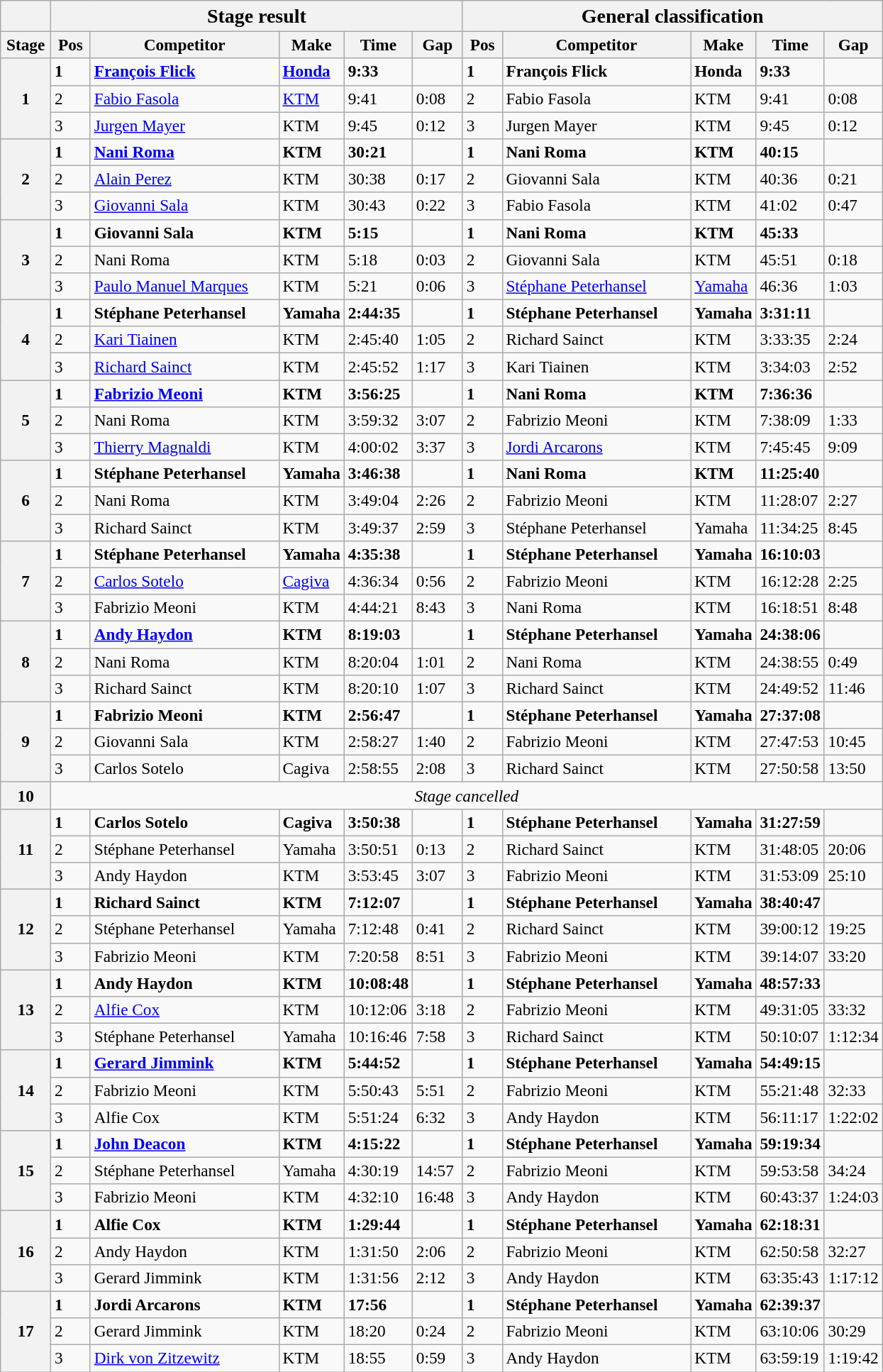<table class="wikitable" style="font-size:97%;">
<tr>
<th></th>
<th colspan=5><big>Stage result </big></th>
<th colspan=5><big>General classification</big></th>
</tr>
<tr>
<th width="40px">Stage</th>
<th width="30px">Pos</th>
<th width="170px">Competitor</th>
<th width="50px">Make</th>
<th width="40px">Time</th>
<th width="40px">Gap</th>
<th width="30px">Pos</th>
<th width="170px">Competitor</th>
<th width="50px">Make</th>
<th width="40px">Time</th>
<th width="40px">Gap</th>
</tr>
<tr>
<th rowspan=3>1</th>
<td><strong>1</strong></td>
<td><strong> <a href='#'>François Flick</a></strong></td>
<td><strong><a href='#'>Honda</a></strong></td>
<td><strong>9:33</strong></td>
<td></td>
<td><strong>1</strong></td>
<td><strong> François Flick</strong></td>
<td><strong>Honda</strong></td>
<td><strong>9:33</strong></td>
<td></td>
</tr>
<tr>
<td>2</td>
<td> <a href='#'>Fabio Fasola</a></td>
<td><a href='#'>KTM</a></td>
<td>9:41</td>
<td>0:08</td>
<td>2</td>
<td> Fabio Fasola</td>
<td>KTM</td>
<td>9:41</td>
<td>0:08</td>
</tr>
<tr>
<td>3</td>
<td> <a href='#'>Jurgen Mayer</a></td>
<td>KTM</td>
<td>9:45</td>
<td>0:12</td>
<td>3</td>
<td> Jurgen Mayer</td>
<td>KTM</td>
<td>9:45</td>
<td>0:12</td>
</tr>
<tr>
<th rowspan=3>2</th>
<td><strong>1</strong></td>
<td><strong> <a href='#'>Nani Roma</a></strong></td>
<td><strong>KTM</strong></td>
<td><strong>30:21</strong></td>
<td></td>
<td><strong>1</strong></td>
<td><strong> Nani Roma</strong></td>
<td><strong>KTM</strong></td>
<td><strong>40:15</strong></td>
<td></td>
</tr>
<tr>
<td>2</td>
<td> <a href='#'>Alain Perez</a></td>
<td>KTM</td>
<td>30:38</td>
<td>0:17</td>
<td>2</td>
<td> Giovanni Sala</td>
<td>KTM</td>
<td>40:36</td>
<td>0:21</td>
</tr>
<tr>
<td>3</td>
<td> <a href='#'>Giovanni Sala</a></td>
<td>KTM</td>
<td>30:43</td>
<td>0:22</td>
<td>3</td>
<td> Fabio Fasola</td>
<td>KTM</td>
<td>41:02</td>
<td>0:47</td>
</tr>
<tr>
<th rowspan=3>3</th>
<td><strong>1</strong></td>
<td><strong> Giovanni Sala</strong></td>
<td><strong>KTM</strong></td>
<td><strong>5:15</strong></td>
<td></td>
<td><strong>1</strong></td>
<td><strong> Nani Roma</strong></td>
<td><strong>KTM</strong></td>
<td><strong>45:33</strong></td>
<td></td>
</tr>
<tr>
<td>2</td>
<td> Nani Roma</td>
<td>KTM</td>
<td>5:18</td>
<td>0:03</td>
<td>2</td>
<td> Giovanni Sala</td>
<td>KTM</td>
<td>45:51</td>
<td>0:18</td>
</tr>
<tr>
<td>3</td>
<td> <a href='#'>Paulo Manuel Marques</a></td>
<td>KTM</td>
<td>5:21</td>
<td>0:06</td>
<td>3</td>
<td> <a href='#'>Stéphane Peterhansel</a></td>
<td><a href='#'>Yamaha</a></td>
<td>46:36</td>
<td>1:03</td>
</tr>
<tr>
<th rowspan=3>4</th>
<td><strong>1</strong></td>
<td><strong> Stéphane Peterhansel</strong></td>
<td><strong>Yamaha</strong></td>
<td><strong>2:44:35</strong></td>
<td></td>
<td><strong>1</strong></td>
<td><strong> Stéphane Peterhansel</strong></td>
<td><strong>Yamaha</strong></td>
<td><strong>3:31:11</strong></td>
<td></td>
</tr>
<tr>
<td>2</td>
<td> <a href='#'>Kari Tiainen</a></td>
<td>KTM</td>
<td>2:45:40</td>
<td>1:05</td>
<td>2</td>
<td> Richard Sainct</td>
<td>KTM</td>
<td>3:33:35</td>
<td>2:24</td>
</tr>
<tr>
<td>3</td>
<td> <a href='#'>Richard Sainct</a></td>
<td>KTM</td>
<td>2:45:52</td>
<td>1:17</td>
<td>3</td>
<td> Kari Tiainen</td>
<td>KTM</td>
<td>3:34:03</td>
<td>2:52</td>
</tr>
<tr>
<th rowspan=3>5</th>
<td><strong>1</strong></td>
<td><strong> <a href='#'>Fabrizio Meoni</a></strong></td>
<td><strong>KTM</strong></td>
<td><strong>3:56:25</strong></td>
<td></td>
<td><strong>1</strong></td>
<td><strong> Nani Roma</strong></td>
<td><strong>KTM</strong></td>
<td><strong>7:36:36</strong></td>
<td></td>
</tr>
<tr>
<td>2</td>
<td> Nani Roma</td>
<td>KTM</td>
<td>3:59:32</td>
<td>3:07</td>
<td>2</td>
<td> Fabrizio Meoni</td>
<td>KTM</td>
<td>7:38:09</td>
<td>1:33</td>
</tr>
<tr>
<td>3</td>
<td> <a href='#'>Thierry Magnaldi</a></td>
<td>KTM</td>
<td>4:00:02</td>
<td>3:37</td>
<td>3</td>
<td> <a href='#'>Jordi Arcarons</a></td>
<td>KTM</td>
<td>7:45:45</td>
<td>9:09</td>
</tr>
<tr>
<th rowspan=3>6</th>
<td><strong>1</strong></td>
<td><strong> Stéphane Peterhansel</strong></td>
<td><strong>Yamaha</strong></td>
<td><strong>3:46:38</strong></td>
<td></td>
<td><strong>1</strong></td>
<td><strong> Nani Roma</strong></td>
<td><strong>KTM</strong></td>
<td><strong>11:25:40</strong></td>
<td></td>
</tr>
<tr>
<td>2</td>
<td> Nani Roma</td>
<td>KTM</td>
<td>3:49:04</td>
<td>2:26</td>
<td>2</td>
<td> Fabrizio Meoni</td>
<td>KTM</td>
<td>11:28:07</td>
<td>2:27</td>
</tr>
<tr>
<td>3</td>
<td> Richard Sainct</td>
<td>KTM</td>
<td>3:49:37</td>
<td>2:59</td>
<td>3</td>
<td> Stéphane Peterhansel</td>
<td>Yamaha</td>
<td>11:34:25</td>
<td>8:45</td>
</tr>
<tr>
<th rowspan=3>7</th>
<td><strong>1</strong></td>
<td><strong> Stéphane Peterhansel</strong></td>
<td><strong>Yamaha</strong></td>
<td><strong>4:35:38</strong></td>
<td></td>
<td><strong>1</strong></td>
<td><strong> Stéphane Peterhansel</strong></td>
<td><strong>Yamaha</strong></td>
<td><strong>16:10:03</strong></td>
<td></td>
</tr>
<tr>
<td>2</td>
<td> <a href='#'>Carlos Sotelo</a></td>
<td><a href='#'>Cagiva</a></td>
<td>4:36:34</td>
<td>0:56</td>
<td>2</td>
<td> Fabrizio Meoni</td>
<td>KTM</td>
<td>16:12:28</td>
<td>2:25</td>
</tr>
<tr>
<td>3</td>
<td> Fabrizio Meoni</td>
<td>KTM</td>
<td>4:44:21</td>
<td>8:43</td>
<td>3</td>
<td> Nani Roma</td>
<td>KTM</td>
<td>16:18:51</td>
<td>8:48</td>
</tr>
<tr>
<th rowspan=3>8</th>
<td><strong>1</strong></td>
<td><strong> <a href='#'>Andy Haydon</a></strong></td>
<td><strong>KTM</strong></td>
<td><strong>8:19:03</strong></td>
<td></td>
<td><strong>1</strong></td>
<td><strong> Stéphane Peterhansel</strong></td>
<td><strong>Yamaha</strong></td>
<td><strong>24:38:06</strong></td>
<td></td>
</tr>
<tr>
<td>2</td>
<td> Nani Roma</td>
<td>KTM</td>
<td>8:20:04</td>
<td>1:01</td>
<td>2</td>
<td> Nani Roma</td>
<td>KTM</td>
<td>24:38:55</td>
<td>0:49</td>
</tr>
<tr>
<td>3</td>
<td> Richard Sainct</td>
<td>KTM</td>
<td>8:20:10</td>
<td>1:07</td>
<td>3</td>
<td> Richard Sainct</td>
<td>KTM</td>
<td>24:49:52</td>
<td>11:46</td>
</tr>
<tr>
<th rowspan=3>9</th>
<td><strong>1</strong></td>
<td><strong> Fabrizio Meoni</strong></td>
<td><strong>KTM</strong></td>
<td><strong>2:56:47</strong></td>
<td></td>
<td><strong>1</strong></td>
<td><strong> Stéphane Peterhansel</strong></td>
<td><strong>Yamaha</strong></td>
<td><strong>27:37:08</strong></td>
<td></td>
</tr>
<tr>
<td>2</td>
<td> Giovanni Sala</td>
<td>KTM</td>
<td>2:58:27</td>
<td>1:40</td>
<td>2</td>
<td> Fabrizio Meoni</td>
<td>KTM</td>
<td>27:47:53</td>
<td>10:45</td>
</tr>
<tr>
<td>3</td>
<td> Carlos Sotelo</td>
<td>Cagiva</td>
<td>2:58:55</td>
<td>2:08</td>
<td>3</td>
<td> Richard Sainct</td>
<td>KTM</td>
<td>27:50:58</td>
<td>13:50</td>
</tr>
<tr>
<th>10</th>
<td colspan=10 align=center><em>Stage cancelled</em></td>
</tr>
<tr>
<th rowspan=3>11</th>
<td><strong>1</strong></td>
<td><strong> Carlos Sotelo</strong></td>
<td><strong>Cagiva</strong></td>
<td><strong>3:50:38</strong></td>
<td></td>
<td><strong>1</strong></td>
<td><strong> Stéphane Peterhansel</strong></td>
<td><strong>Yamaha</strong></td>
<td><strong>31:27:59</strong></td>
<td></td>
</tr>
<tr>
<td>2</td>
<td> Stéphane Peterhansel</td>
<td>Yamaha</td>
<td>3:50:51</td>
<td>0:13</td>
<td>2</td>
<td> Richard Sainct</td>
<td>KTM</td>
<td>31:48:05</td>
<td>20:06</td>
</tr>
<tr>
<td>3</td>
<td> Andy Haydon</td>
<td>KTM</td>
<td>3:53:45</td>
<td>3:07</td>
<td>3</td>
<td> Fabrizio Meoni</td>
<td>KTM</td>
<td>31:53:09</td>
<td>25:10</td>
</tr>
<tr>
<th rowspan=3>12</th>
<td><strong>1</strong></td>
<td><strong> Richard Sainct</strong></td>
<td><strong>KTM</strong></td>
<td><strong>7:12:07</strong></td>
<td></td>
<td><strong>1</strong></td>
<td><strong> Stéphane Peterhansel</strong></td>
<td><strong>Yamaha</strong></td>
<td><strong>38:40:47</strong></td>
<td></td>
</tr>
<tr>
<td>2</td>
<td> Stéphane Peterhansel</td>
<td>Yamaha</td>
<td>7:12:48</td>
<td>0:41</td>
<td>2</td>
<td> Richard Sainct</td>
<td>KTM</td>
<td>39:00:12</td>
<td>19:25</td>
</tr>
<tr>
<td>3</td>
<td> Fabrizio Meoni</td>
<td>KTM</td>
<td>7:20:58</td>
<td>8:51</td>
<td>3</td>
<td> Fabrizio Meoni</td>
<td>KTM</td>
<td>39:14:07</td>
<td>33:20</td>
</tr>
<tr>
<th rowspan=3>13</th>
<td><strong>1</strong></td>
<td><strong> Andy Haydon</strong></td>
<td><strong>KTM</strong></td>
<td><strong>10:08:48</strong></td>
<td></td>
<td><strong>1</strong></td>
<td><strong> Stéphane Peterhansel</strong></td>
<td><strong>Yamaha</strong></td>
<td><strong>48:57:33</strong></td>
<td></td>
</tr>
<tr>
<td>2</td>
<td> <a href='#'>Alfie Cox</a></td>
<td>KTM</td>
<td>10:12:06</td>
<td>3:18</td>
<td>2</td>
<td> Fabrizio Meoni</td>
<td>KTM</td>
<td>49:31:05</td>
<td>33:32</td>
</tr>
<tr>
<td>3</td>
<td> Stéphane Peterhansel</td>
<td>Yamaha</td>
<td>10:16:46</td>
<td>7:58</td>
<td>3</td>
<td> Richard Sainct</td>
<td>KTM</td>
<td>50:10:07</td>
<td>1:12:34</td>
</tr>
<tr>
<th rowspan=3>14</th>
<td><strong>1</strong></td>
<td><strong> <a href='#'>Gerard Jimmink</a></strong></td>
<td><strong>KTM</strong></td>
<td><strong>5:44:52</strong></td>
<td></td>
<td><strong>1</strong></td>
<td><strong> Stéphane Peterhansel</strong></td>
<td><strong>Yamaha</strong></td>
<td><strong>54:49:15</strong></td>
<td></td>
</tr>
<tr>
<td>2</td>
<td> Fabrizio Meoni</td>
<td>KTM</td>
<td>5:50:43</td>
<td>5:51</td>
<td>2</td>
<td> Fabrizio Meoni</td>
<td>KTM</td>
<td>55:21:48</td>
<td>32:33</td>
</tr>
<tr>
<td>3</td>
<td> Alfie Cox</td>
<td>KTM</td>
<td>5:51:24</td>
<td>6:32</td>
<td>3</td>
<td> Andy Haydon</td>
<td>KTM</td>
<td>56:11:17</td>
<td>1:22:02</td>
</tr>
<tr>
<th rowspan=3>15</th>
<td><strong>1</strong></td>
<td><strong> <a href='#'>John Deacon</a></strong></td>
<td><strong>KTM</strong></td>
<td><strong>4:15:22</strong></td>
<td></td>
<td><strong>1</strong></td>
<td><strong> Stéphane Peterhansel</strong></td>
<td><strong>Yamaha</strong></td>
<td><strong>59:19:34</strong></td>
<td></td>
</tr>
<tr>
<td>2</td>
<td> Stéphane Peterhansel</td>
<td>Yamaha</td>
<td>4:30:19</td>
<td>14:57</td>
<td>2</td>
<td> Fabrizio Meoni</td>
<td>KTM</td>
<td>59:53:58</td>
<td>34:24</td>
</tr>
<tr>
<td>3</td>
<td> Fabrizio Meoni</td>
<td>KTM</td>
<td>4:32:10</td>
<td>16:48</td>
<td>3</td>
<td> Andy Haydon</td>
<td>KTM</td>
<td>60:43:37</td>
<td>1:24:03</td>
</tr>
<tr>
<th rowspan=3>16</th>
<td><strong>1</strong></td>
<td><strong> Alfie Cox</strong></td>
<td><strong>KTM</strong></td>
<td><strong>1:29:44</strong></td>
<td></td>
<td><strong>1</strong></td>
<td><strong> Stéphane Peterhansel</strong></td>
<td><strong>Yamaha</strong></td>
<td><strong>62:18:31</strong></td>
<td></td>
</tr>
<tr>
<td>2</td>
<td> Andy Haydon</td>
<td>KTM</td>
<td>1:31:50</td>
<td>2:06</td>
<td>2</td>
<td> Fabrizio Meoni</td>
<td>KTM</td>
<td>62:50:58</td>
<td>32:27</td>
</tr>
<tr>
<td>3</td>
<td> Gerard Jimmink</td>
<td>KTM</td>
<td>1:31:56</td>
<td>2:12</td>
<td>3</td>
<td> Andy Haydon</td>
<td>KTM</td>
<td>63:35:43</td>
<td>1:17:12</td>
</tr>
<tr>
<th rowspan=3>17</th>
<td><strong>1</strong></td>
<td><strong> Jordi Arcarons</strong></td>
<td><strong>KTM</strong></td>
<td><strong>17:56</strong></td>
<td></td>
<td><strong>1</strong></td>
<td><strong> Stéphane Peterhansel</strong></td>
<td><strong>Yamaha</strong></td>
<td><strong>62:39:37</strong></td>
<td></td>
</tr>
<tr>
<td>2</td>
<td> Gerard Jimmink</td>
<td>KTM</td>
<td>18:20</td>
<td>0:24</td>
<td>2</td>
<td> Fabrizio Meoni</td>
<td>KTM</td>
<td>63:10:06</td>
<td>30:29</td>
</tr>
<tr>
<td>3</td>
<td> <a href='#'>Dirk von Zitzewitz</a></td>
<td>KTM</td>
<td>18:55</td>
<td>0:59</td>
<td>3</td>
<td> Andy Haydon</td>
<td>KTM</td>
<td>63:59:19</td>
<td>1:19:42</td>
</tr>
</table>
